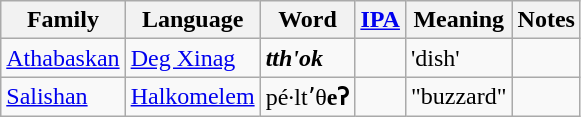<table class="wikitable">
<tr>
<th>Family</th>
<th colspan="2">Language</th>
<th>Word</th>
<th><a href='#'>IPA</a></th>
<th>Meaning</th>
<th>Notes</th>
</tr>
<tr>
<td><a href='#'>Athabaskan</a></td>
<td colspan="2"><a href='#'>Deg Xinag</a></td>
<td><strong><em>tth'<strong>ok<em></td>
<td></td>
<td>'dish'</td>
<td></td>
</tr>
<tr>
<td><a href='#'>Salishan</a></td>
<td colspan="2"><a href='#'>Halkomelem</a></td>
<td></em>pé·l</strong>tʼθ<strong>eʔ<em></td>
<td></td>
<td>"buzzard"</td>
<td></td>
</tr>
</table>
